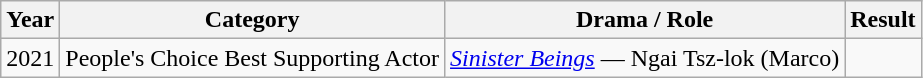<table class="wikitable sortable">
<tr>
<th>Year</th>
<th>Category</th>
<th>Drama / Role</th>
<th>Result</th>
</tr>
<tr>
<td>2021</td>
<td>People's Choice Best Supporting Actor</td>
<td><em><a href='#'>Sinister Beings</a></em> — Ngai Tsz-lok (Marco)</td>
<td></td>
</tr>
</table>
